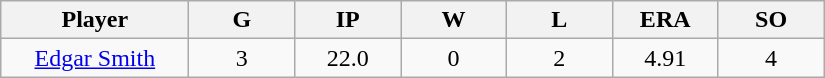<table class="wikitable sortable">
<tr>
<th bgcolor="#DDDDFF" width="16%">Player</th>
<th bgcolor="#DDDDFF" width="9%">G</th>
<th bgcolor="#DDDDFF" width="9%">IP</th>
<th bgcolor="#DDDDFF" width="9%">W</th>
<th bgcolor="#DDDDFF" width="9%">L</th>
<th bgcolor="#DDDDFF" width="9%">ERA</th>
<th bgcolor="#DDDDFF" width="9%">SO</th>
</tr>
<tr align="center">
<td><a href='#'>Edgar Smith</a></td>
<td>3</td>
<td>22.0</td>
<td>0</td>
<td>2</td>
<td>4.91</td>
<td>4</td>
</tr>
</table>
